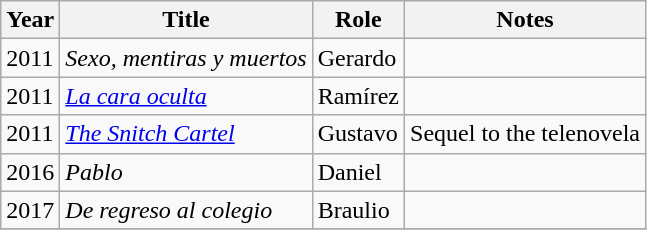<table class="wikitable sortable">
<tr>
<th>Year</th>
<th>Title</th>
<th>Role</th>
<th class="unsortable">Notes</th>
</tr>
<tr>
<td>2011</td>
<td><em>Sexo, mentiras y muertos</em></td>
<td>Gerardo</td>
<td></td>
</tr>
<tr>
<td>2011</td>
<td><em><a href='#'>La cara oculta</a></em></td>
<td>Ramírez</td>
<td></td>
</tr>
<tr>
<td>2011</td>
<td><em><a href='#'>The Snitch Cartel</a></em></td>
<td>Gustavo</td>
<td>Sequel to the telenovela</td>
</tr>
<tr>
<td>2016</td>
<td><em>Pablo</em></td>
<td>Daniel</td>
<td></td>
</tr>
<tr>
<td>2017</td>
<td><em>De regreso al colegio</em></td>
<td>Braulio</td>
<td></td>
</tr>
<tr>
</tr>
</table>
